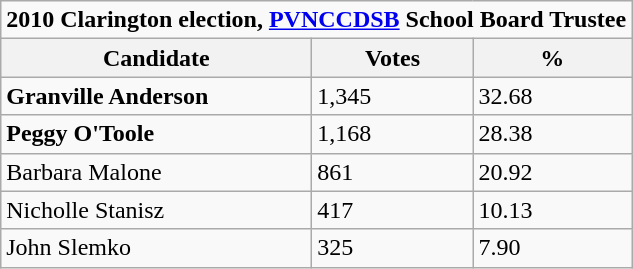<table class="wikitable">
<tr>
<td Colspan="3" align="center"><strong>2010 Clarington election, <a href='#'>PVNCCDSB</a> School  Board Trustee</strong></td>
</tr>
<tr>
<th bgcolor="#DDDDFF" width="200px">Candidate</th>
<th bgcolor="#DDDDFF">Votes</th>
<th bgcolor="#DDDDFF">%</th>
</tr>
<tr>
<td><strong>Granville Anderson</strong></td>
<td>1,345</td>
<td>32.68</td>
</tr>
<tr>
<td><strong>Peggy O'Toole</strong></td>
<td>1,168</td>
<td>28.38</td>
</tr>
<tr>
<td>Barbara Malone</td>
<td>861</td>
<td>20.92</td>
</tr>
<tr>
<td>Nicholle Stanisz</td>
<td>417</td>
<td>10.13</td>
</tr>
<tr>
<td>John Slemko</td>
<td>325</td>
<td>7.90</td>
</tr>
</table>
